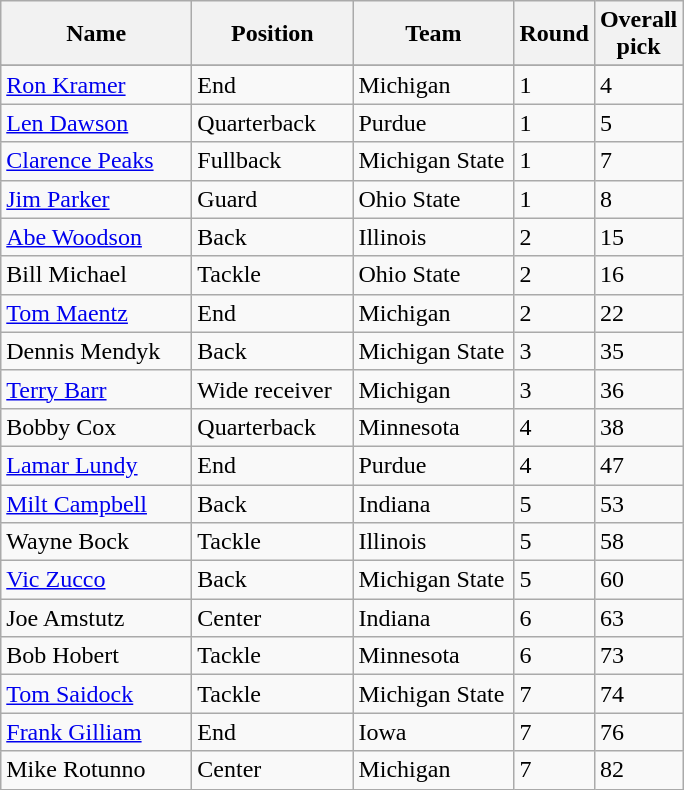<table class="sortable wikitable">
<tr>
<th width="120">Name</th>
<th width="100">Position</th>
<th width="100">Team</th>
<th width="25">Round</th>
<th width="25">Overall pick</th>
</tr>
<tr align="left" bgcolor="">
</tr>
<tr>
<td><a href='#'>Ron Kramer</a></td>
<td>End</td>
<td>Michigan</td>
<td>1</td>
<td>4</td>
</tr>
<tr>
<td><a href='#'>Len Dawson</a></td>
<td>Quarterback</td>
<td>Purdue</td>
<td>1</td>
<td>5</td>
</tr>
<tr>
<td><a href='#'>Clarence Peaks</a></td>
<td>Fullback</td>
<td>Michigan State</td>
<td>1</td>
<td>7</td>
</tr>
<tr>
<td><a href='#'>Jim Parker</a></td>
<td>Guard</td>
<td>Ohio State</td>
<td>1</td>
<td>8</td>
</tr>
<tr>
<td><a href='#'>Abe Woodson</a></td>
<td>Back</td>
<td>Illinois</td>
<td>2</td>
<td>15</td>
</tr>
<tr>
<td>Bill Michael</td>
<td>Tackle</td>
<td>Ohio State</td>
<td>2</td>
<td>16</td>
</tr>
<tr>
<td><a href='#'>Tom Maentz</a></td>
<td>End</td>
<td>Michigan</td>
<td>2</td>
<td>22</td>
</tr>
<tr>
<td>Dennis Mendyk</td>
<td>Back</td>
<td>Michigan State</td>
<td>3</td>
<td>35</td>
</tr>
<tr>
<td><a href='#'>Terry Barr</a></td>
<td>Wide receiver</td>
<td>Michigan</td>
<td>3</td>
<td>36</td>
</tr>
<tr>
<td>Bobby Cox</td>
<td>Quarterback</td>
<td>Minnesota</td>
<td>4</td>
<td>38</td>
</tr>
<tr>
<td><a href='#'>Lamar Lundy</a></td>
<td>End</td>
<td>Purdue</td>
<td>4</td>
<td>47</td>
</tr>
<tr>
<td><a href='#'>Milt Campbell</a></td>
<td>Back</td>
<td>Indiana</td>
<td>5</td>
<td>53</td>
</tr>
<tr>
<td>Wayne Bock</td>
<td>Tackle</td>
<td>Illinois</td>
<td>5</td>
<td>58</td>
</tr>
<tr>
<td><a href='#'>Vic Zucco</a></td>
<td>Back</td>
<td>Michigan State</td>
<td>5</td>
<td>60</td>
</tr>
<tr>
<td>Joe Amstutz</td>
<td>Center</td>
<td>Indiana</td>
<td>6</td>
<td>63</td>
</tr>
<tr>
<td>Bob Hobert</td>
<td>Tackle</td>
<td>Minnesota</td>
<td>6</td>
<td>73</td>
</tr>
<tr>
<td><a href='#'>Tom Saidock</a></td>
<td>Tackle</td>
<td>Michigan State</td>
<td>7</td>
<td>74</td>
</tr>
<tr>
<td><a href='#'>Frank Gilliam</a></td>
<td>End</td>
<td>Iowa</td>
<td>7</td>
<td>76</td>
</tr>
<tr>
<td>Mike Rotunno</td>
<td>Center</td>
<td>Michigan</td>
<td>7</td>
<td>82</td>
</tr>
</table>
